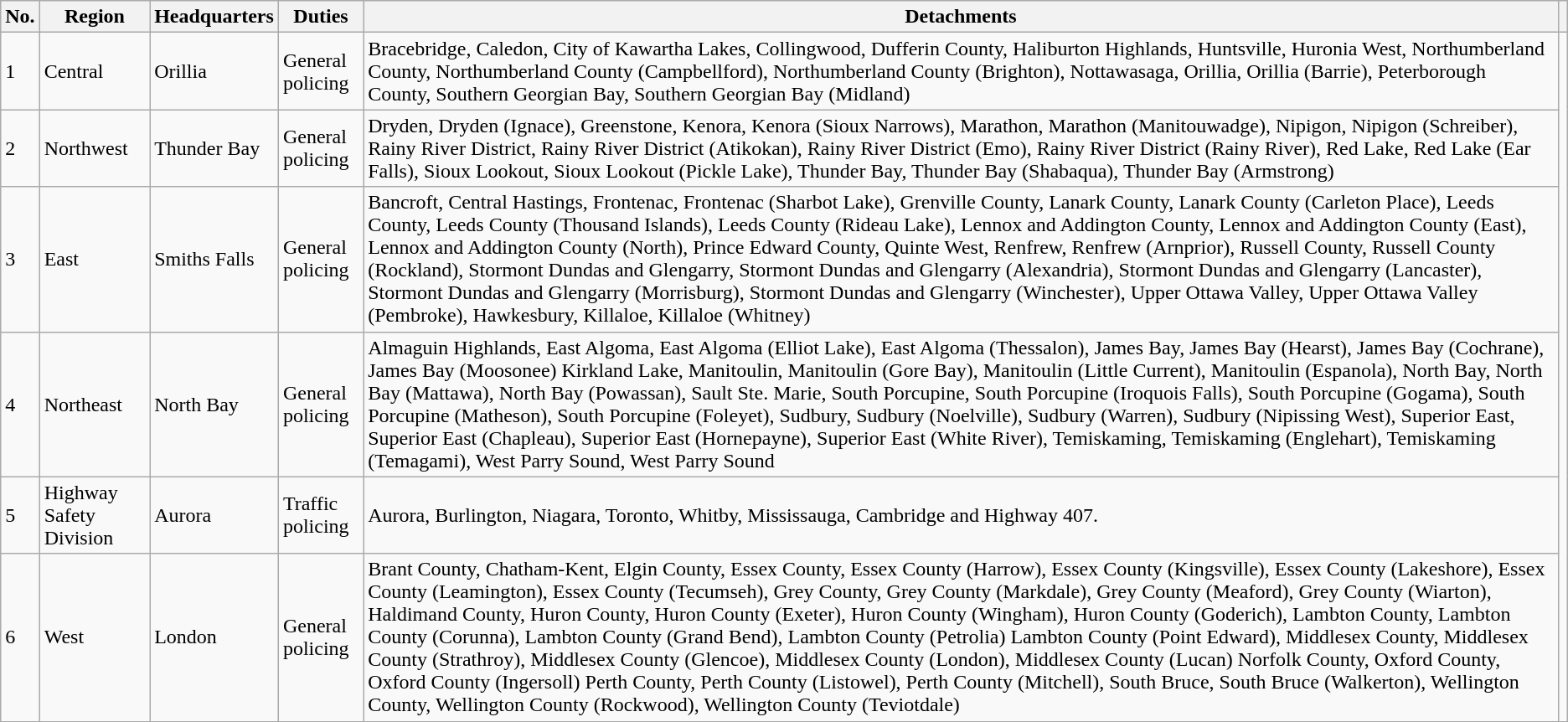<table class="wikitable">
<tr>
<th>No.</th>
<th>Region</th>
<th>Headquarters</th>
<th>Duties</th>
<th>Detachments</th>
<th></th>
</tr>
<tr>
<td>1</td>
<td>Central</td>
<td>Orillia</td>
<td>General policing</td>
<td>Bracebridge, Caledon, City of Kawartha Lakes, Collingwood, Dufferin County, Haliburton Highlands, Huntsville, Huronia West, Northumberland County, Northumberland County (Campbellford), Northumberland County (Brighton), Nottawasaga, Orillia, Orillia (Barrie), Peterborough County, Southern Georgian Bay, Southern Georgian Bay (Midland)</td>
</tr>
<tr>
<td>2</td>
<td>Northwest</td>
<td>Thunder Bay</td>
<td>General policing</td>
<td>Dryden, Dryden (Ignace), Greenstone, Kenora, Kenora (Sioux Narrows), Marathon, Marathon (Manitouwadge), Nipigon, Nipigon (Schreiber), Rainy River District, Rainy River District (Atikokan), Rainy River District (Emo), Rainy River District (Rainy River), Red Lake, Red Lake (Ear Falls), Sioux Lookout, Sioux Lookout (Pickle Lake), Thunder Bay, Thunder Bay (Shabaqua), Thunder Bay (Armstrong)</td>
</tr>
<tr>
<td>3</td>
<td>East</td>
<td>Smiths Falls</td>
<td>General policing</td>
<td>Bancroft, Central Hastings, Frontenac, Frontenac (Sharbot Lake), Grenville County, Lanark County, Lanark County (Carleton Place), Leeds County, Leeds County (Thousand Islands), Leeds County (Rideau Lake), Lennox and Addington County, Lennox and Addington County (East), Lennox and Addington County (North), Prince Edward County, Quinte West, Renfrew, Renfrew (Arnprior), Russell County, Russell County (Rockland), Stormont Dundas and Glengarry, Stormont Dundas and Glengarry (Alexandria), Stormont Dundas and Glengarry (Lancaster), Stormont Dundas and Glengarry (Morrisburg), Stormont Dundas and Glengarry (Winchester), Upper Ottawa Valley, Upper Ottawa Valley (Pembroke), Hawkesbury, Killaloe, Killaloe (Whitney)</td>
</tr>
<tr>
<td>4</td>
<td>Northeast</td>
<td>North Bay</td>
<td>General policing</td>
<td>Almaguin Highlands, East Algoma, East Algoma (Elliot Lake), East Algoma (Thessalon), James Bay, James Bay (Hearst), James Bay (Cochrane), James Bay (Moosonee) Kirkland Lake, Manitoulin, Manitoulin (Gore Bay), Manitoulin (Little Current), Manitoulin (Espanola), North Bay, North Bay (Mattawa), North Bay (Powassan), Sault Ste. Marie, South Porcupine, South Porcupine (Iroquois Falls), South Porcupine (Gogama), South Porcupine (Matheson), South Porcupine (Foleyet), Sudbury, Sudbury (Noelville), Sudbury (Warren), Sudbury (Nipissing West), Superior East, Superior East (Chapleau), Superior East (Hornepayne), Superior East (White River), Temiskaming, Temiskaming (Englehart), Temiskaming (Temagami), West Parry Sound, West Parry Sound</td>
</tr>
<tr>
<td>5</td>
<td>Highway Safety Division</td>
<td>Aurora</td>
<td>Traffic policing</td>
<td>Aurora, Burlington, Niagara, Toronto, Whitby, Mississauga, Cambridge and Highway 407.</td>
</tr>
<tr>
<td>6</td>
<td>West</td>
<td>London</td>
<td>General policing</td>
<td>Brant County, Chatham-Kent, Elgin County, Essex County, Essex County (Harrow), Essex County (Kingsville), Essex County (Lakeshore), Essex County (Leamington), Essex County (Tecumseh), Grey County, Grey County (Markdale), Grey County (Meaford), Grey County (Wiarton), Haldimand County, Huron County, Huron County (Exeter), Huron County (Wingham), Huron County (Goderich), Lambton County, Lambton County (Corunna), Lambton County (Grand Bend), Lambton County (Petrolia) Lambton County (Point Edward), Middlesex County, Middlesex County (Strathroy), Middlesex County (Glencoe), Middlesex County (London), Middlesex County (Lucan) Norfolk County, Oxford County, Oxford County (Ingersoll) Perth County, Perth County (Listowel), Perth County (Mitchell), South Bruce, South Bruce (Walkerton), Wellington County, Wellington County (Rockwood), Wellington County (Teviotdale)</td>
</tr>
</table>
